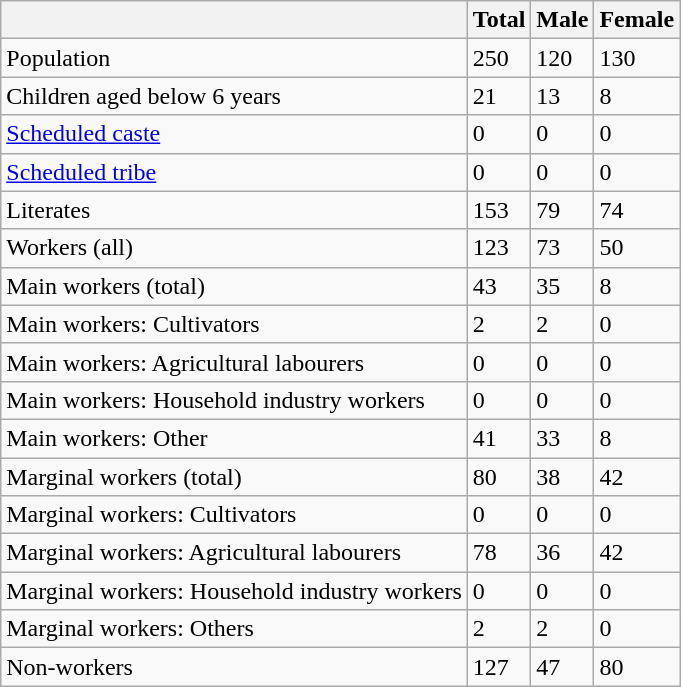<table class="wikitable sortable">
<tr>
<th></th>
<th>Total</th>
<th>Male</th>
<th>Female</th>
</tr>
<tr>
<td>Population</td>
<td>250</td>
<td>120</td>
<td>130</td>
</tr>
<tr>
<td>Children aged below 6 years</td>
<td>21</td>
<td>13</td>
<td>8</td>
</tr>
<tr>
<td><a href='#'>Scheduled caste</a></td>
<td>0</td>
<td>0</td>
<td>0</td>
</tr>
<tr>
<td><a href='#'>Scheduled tribe</a></td>
<td>0</td>
<td>0</td>
<td>0</td>
</tr>
<tr>
<td>Literates</td>
<td>153</td>
<td>79</td>
<td>74</td>
</tr>
<tr>
<td>Workers (all)</td>
<td>123</td>
<td>73</td>
<td>50</td>
</tr>
<tr>
<td>Main workers (total)</td>
<td>43</td>
<td>35</td>
<td>8</td>
</tr>
<tr>
<td>Main workers: Cultivators</td>
<td>2</td>
<td>2</td>
<td>0</td>
</tr>
<tr>
<td>Main workers: Agricultural labourers</td>
<td>0</td>
<td>0</td>
<td>0</td>
</tr>
<tr>
<td>Main workers: Household industry workers</td>
<td>0</td>
<td>0</td>
<td>0</td>
</tr>
<tr>
<td>Main workers: Other</td>
<td>41</td>
<td>33</td>
<td>8</td>
</tr>
<tr>
<td>Marginal workers (total)</td>
<td>80</td>
<td>38</td>
<td>42</td>
</tr>
<tr>
<td>Marginal workers: Cultivators</td>
<td>0</td>
<td>0</td>
<td>0</td>
</tr>
<tr>
<td>Marginal workers: Agricultural labourers</td>
<td>78</td>
<td>36</td>
<td>42</td>
</tr>
<tr>
<td>Marginal workers: Household industry workers</td>
<td>0</td>
<td>0</td>
<td>0</td>
</tr>
<tr>
<td>Marginal workers: Others</td>
<td>2</td>
<td>2</td>
<td>0</td>
</tr>
<tr>
<td>Non-workers</td>
<td>127</td>
<td>47</td>
<td>80</td>
</tr>
</table>
